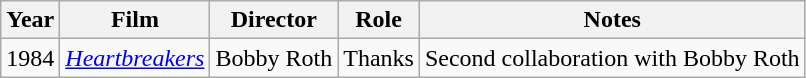<table class="wikitable">
<tr>
<th>Year</th>
<th>Film</th>
<th>Director</th>
<th>Role</th>
<th>Notes</th>
</tr>
<tr>
<td>1984</td>
<td><em><a href='#'>Heartbreakers</a></em></td>
<td>Bobby Roth</td>
<td>Thanks</td>
<td>Second collaboration with Bobby Roth</td>
</tr>
</table>
